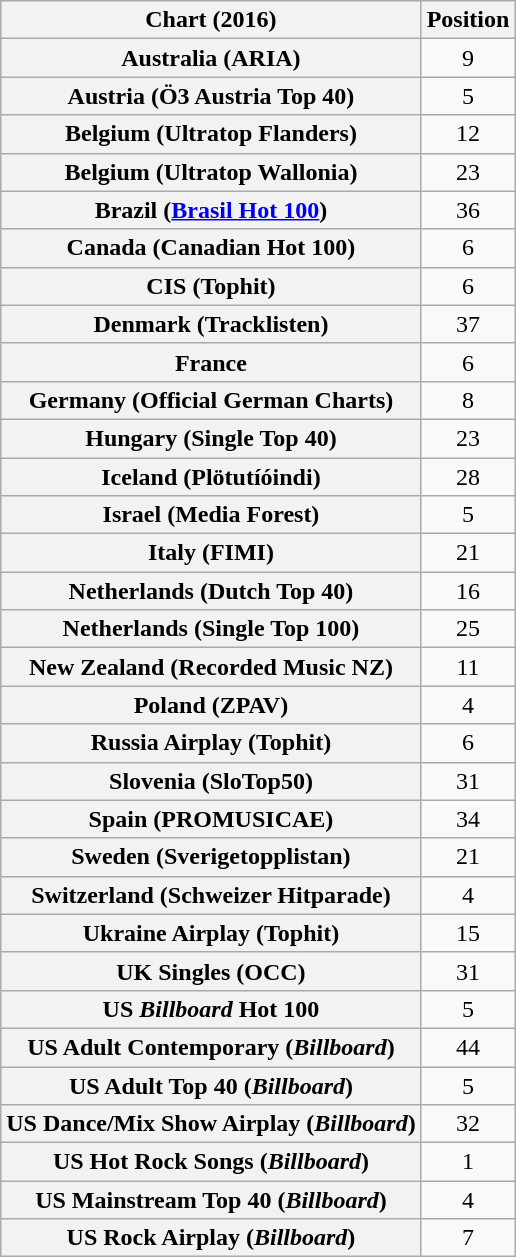<table class="wikitable plainrowheaders sortable" style="text-align:center">
<tr>
<th scope="col">Chart (2016)</th>
<th scope="col">Position</th>
</tr>
<tr>
<th scope="row">Australia (ARIA)</th>
<td>9</td>
</tr>
<tr>
<th scope="row">Austria (Ö3 Austria Top 40)</th>
<td>5</td>
</tr>
<tr>
<th scope="row">Belgium (Ultratop Flanders)</th>
<td>12</td>
</tr>
<tr>
<th scope="row">Belgium (Ultratop Wallonia)</th>
<td>23</td>
</tr>
<tr>
<th scope="row">Brazil (<a href='#'>Brasil Hot 100</a>)</th>
<td>36</td>
</tr>
<tr>
<th scope="row">Canada (Canadian Hot 100)</th>
<td>6</td>
</tr>
<tr>
<th scope="row">CIS (Tophit)</th>
<td>6</td>
</tr>
<tr>
<th scope="row">Denmark (Tracklisten)</th>
<td>37</td>
</tr>
<tr>
<th scope="row">France</th>
<td>6</td>
</tr>
<tr>
<th scope="row">Germany (Official German Charts)</th>
<td>8</td>
</tr>
<tr>
<th scope="row">Hungary (Single Top 40)</th>
<td>23</td>
</tr>
<tr>
<th scope="row">Iceland (Plötutíóindi)</th>
<td>28</td>
</tr>
<tr>
<th scope="row">Israel (Media Forest)</th>
<td>5</td>
</tr>
<tr>
<th scope="row">Italy (FIMI)</th>
<td>21</td>
</tr>
<tr>
<th scope="row">Netherlands (Dutch Top 40)</th>
<td>16</td>
</tr>
<tr>
<th scope="row">Netherlands (Single Top 100)</th>
<td>25</td>
</tr>
<tr>
<th scope="row">New Zealand (Recorded Music NZ)</th>
<td>11</td>
</tr>
<tr>
<th scope="row">Poland (ZPAV)</th>
<td>4</td>
</tr>
<tr>
<th scope="row">Russia Airplay (Tophit)</th>
<td>6</td>
</tr>
<tr>
<th scope="row">Slovenia (SloTop50)</th>
<td>31</td>
</tr>
<tr>
<th scope="row">Spain (PROMUSICAE)</th>
<td>34</td>
</tr>
<tr>
<th scope="row">Sweden (Sverigetopplistan)</th>
<td>21</td>
</tr>
<tr>
<th scope="row">Switzerland (Schweizer Hitparade)</th>
<td>4</td>
</tr>
<tr>
<th scope="row">Ukraine Airplay (Tophit)</th>
<td style="text-align:center;">15</td>
</tr>
<tr>
<th scope="row">UK Singles (OCC)</th>
<td>31</td>
</tr>
<tr>
<th scope="row">US <em>Billboard</em> Hot 100</th>
<td>5</td>
</tr>
<tr>
<th scope="row">US Adult Contemporary (<em>Billboard</em>)</th>
<td>44</td>
</tr>
<tr>
<th scope="row">US Adult Top 40 (<em>Billboard</em>)</th>
<td>5</td>
</tr>
<tr>
<th scope="row">US Dance/Mix Show Airplay (<em>Billboard</em>)</th>
<td>32</td>
</tr>
<tr>
<th scope="row">US Hot Rock Songs (<em>Billboard</em>)</th>
<td>1</td>
</tr>
<tr>
<th scope="row">US Mainstream Top 40 (<em>Billboard</em>)</th>
<td>4</td>
</tr>
<tr>
<th scope="row">US Rock Airplay (<em>Billboard</em>)</th>
<td>7</td>
</tr>
</table>
